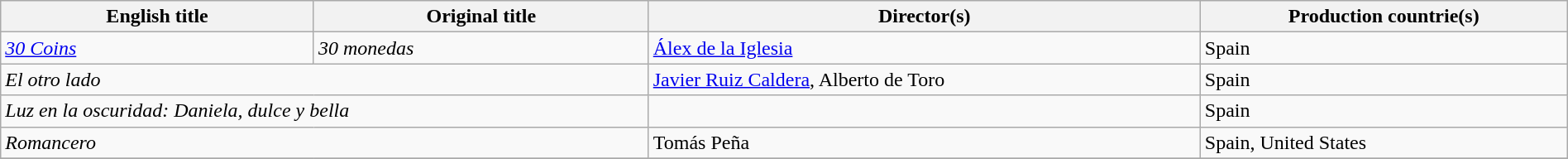<table class="sortable wikitable" style="width:100%; margin-bottom:4px" cellpadding="5">
<tr>
<th scope="col">English title</th>
<th scope="col">Original title</th>
<th scope="col">Director(s)</th>
<th scope="col">Production countrie(s)</th>
</tr>
<tr>
<td><em><a href='#'>30 Coins</a></em> </td>
<td><em>30 monedas</em></td>
<td><a href='#'>Álex de la Iglesia</a></td>
<td>Spain</td>
</tr>
<tr>
<td colspan="2"><em>El otro lado</em> </td>
<td><a href='#'>Javier Ruiz Caldera</a>, Alberto de Toro</td>
<td>Spain</td>
</tr>
<tr>
<td colspan="2"><em>Luz en la oscuridad: Daniela, dulce y bella</em> </td>
<td></td>
<td>Spain</td>
</tr>
<tr>
<td colspan="2"><em>Romancero</em> </td>
<td>Tomás Peña</td>
<td>Spain, United States</td>
</tr>
<tr>
</tr>
</table>
